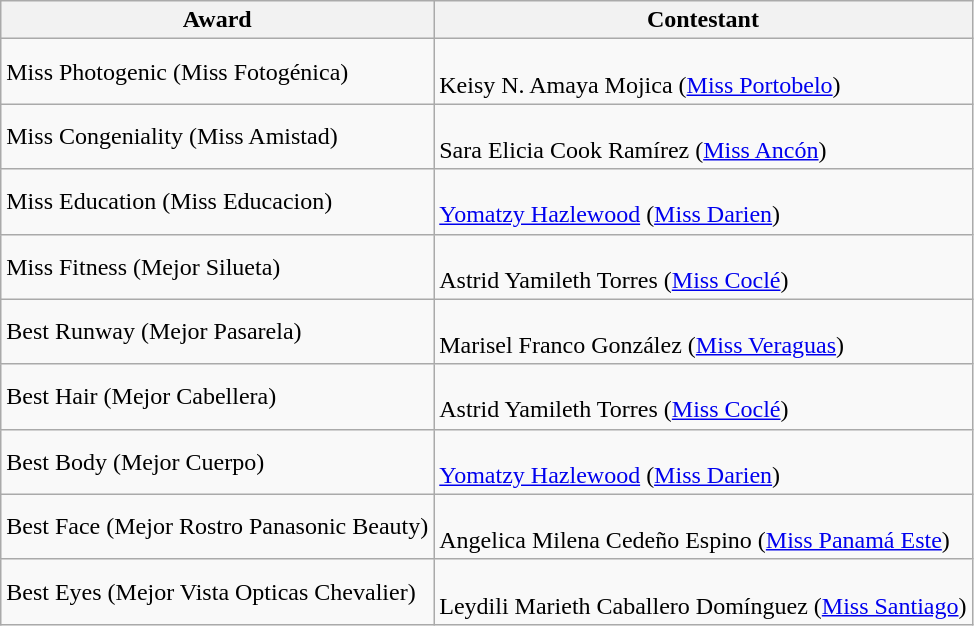<table class="wikitable" border="1">
<tr>
<th>Award</th>
<th>Contestant</th>
</tr>
<tr>
<td>Miss Photogenic (Miss Fotogénica)</td>
<td><br>Keisy N. Amaya Mojica (<a href='#'>Miss Portobelo</a>)</td>
</tr>
<tr>
<td>Miss Congeniality (Miss Amistad)</td>
<td><br>Sara Elicia Cook Ramírez (<a href='#'>Miss Ancón</a>)</td>
</tr>
<tr>
<td>Miss Education (Miss Educacion)</td>
<td><br><a href='#'>Yomatzy Hazlewood</a> (<a href='#'>Miss Darien</a>)</td>
</tr>
<tr>
<td>Miss Fitness (Mejor Silueta)</td>
<td><br>Astrid Yamileth Torres (<a href='#'>Miss Coclé</a>)</td>
</tr>
<tr>
<td>Best Runway (Mejor Pasarela)</td>
<td><br>Marisel Franco González (<a href='#'>Miss Veraguas</a>)</td>
</tr>
<tr>
<td>Best Hair (Mejor Cabellera)</td>
<td><br>Astrid Yamileth Torres (<a href='#'>Miss Coclé</a>)</td>
</tr>
<tr>
<td>Best Body (Mejor Cuerpo)</td>
<td><br><a href='#'>Yomatzy Hazlewood</a> (<a href='#'>Miss Darien</a>)</td>
</tr>
<tr>
<td>Best Face (Mejor Rostro Panasonic Beauty)</td>
<td><br>Angelica Milena Cedeño Espino (<a href='#'>Miss Panamá Este</a>)</td>
</tr>
<tr>
<td>Best Eyes (Mejor Vista Opticas Chevalier)</td>
<td><br>Leydili Marieth Caballero Domínguez (<a href='#'>Miss Santiago</a>)</td>
</tr>
</table>
